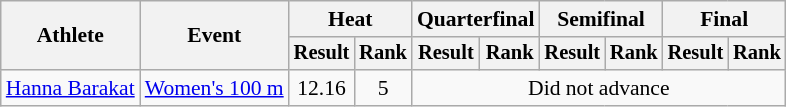<table class="wikitable" style="font-size:90%">
<tr>
<th rowspan="2">Athlete</th>
<th rowspan="2">Event</th>
<th colspan="2">Heat</th>
<th colspan="2">Quarterfinal</th>
<th colspan="2">Semifinal</th>
<th colspan="2">Final</th>
</tr>
<tr style="font-size:95%">
<th>Result</th>
<th>Rank</th>
<th>Result</th>
<th>Rank</th>
<th>Result</th>
<th>Rank</th>
<th>Result</th>
<th>Rank</th>
</tr>
<tr align=center>
<td align=left><a href='#'>Hanna Barakat</a></td>
<td align=left><a href='#'>Women's 100 m</a></td>
<td>12.16</td>
<td>5</td>
<td colspan="6">Did not advance</td>
</tr>
</table>
